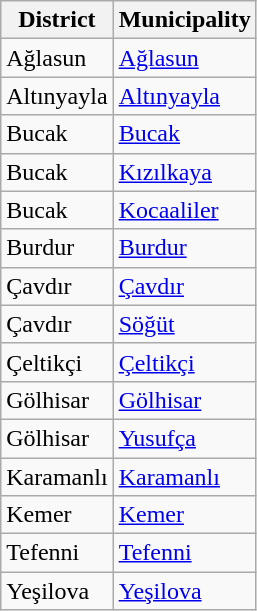<table class="sortable wikitable">
<tr>
<th>District</th>
<th>Municipality</th>
</tr>
<tr>
<td>Ağlasun</td>
<td><a href='#'>Ağlasun</a></td>
</tr>
<tr>
<td>Altınyayla</td>
<td><a href='#'>Altınyayla</a></td>
</tr>
<tr>
<td>Bucak</td>
<td><a href='#'>Bucak</a></td>
</tr>
<tr>
<td>Bucak</td>
<td><a href='#'>Kızılkaya</a></td>
</tr>
<tr>
<td>Bucak</td>
<td><a href='#'>Kocaaliler</a></td>
</tr>
<tr>
<td>Burdur</td>
<td><a href='#'>Burdur</a></td>
</tr>
<tr>
<td>Çavdır</td>
<td><a href='#'>Çavdır</a></td>
</tr>
<tr>
<td>Çavdır</td>
<td><a href='#'>Söğüt</a></td>
</tr>
<tr>
<td>Çeltikçi</td>
<td><a href='#'>Çeltikçi</a></td>
</tr>
<tr>
<td>Gölhisar</td>
<td><a href='#'>Gölhisar</a></td>
</tr>
<tr>
<td>Gölhisar</td>
<td><a href='#'>Yusufça</a></td>
</tr>
<tr>
<td>Karamanlı</td>
<td><a href='#'>Karamanlı</a></td>
</tr>
<tr>
<td>Kemer</td>
<td><a href='#'>Kemer</a></td>
</tr>
<tr>
<td>Tefenni</td>
<td><a href='#'>Tefenni</a></td>
</tr>
<tr>
<td>Yeşilova</td>
<td><a href='#'>Yeşilova</a></td>
</tr>
</table>
